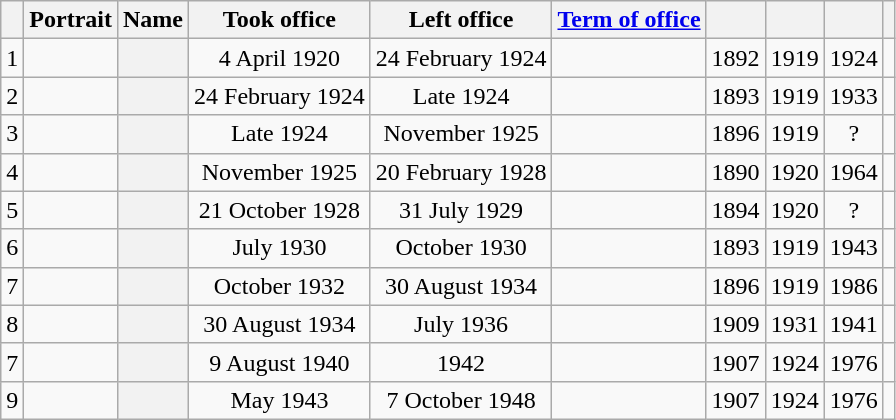<table class="wikitable sortable" style=text-align:center>
<tr>
<th scope=col></th>
<th scope=col class="unsortable">Portrait</th>
<th scope=col>Name</th>
<th scope=col>Took office</th>
<th scope=col>Left office</th>
<th scope=col><a href='#'>Term of office</a></th>
<th scope=col></th>
<th scope=col></th>
<th scope=col></th>
<th scope=col class="unsortable"></th>
</tr>
<tr>
<td>1</td>
<td></td>
<th align="center" scope="row" style="font-weight:normal;"></th>
<td>4 April 1920</td>
<td>24 February 1924</td>
<td></td>
<td>1892</td>
<td>1919</td>
<td>1924</td>
<td></td>
</tr>
<tr>
<td>2</td>
<td></td>
<th align="center" scope="row" style="font-weight:normal;"></th>
<td>24 February 1924</td>
<td>Late 1924</td>
<td></td>
<td>1893</td>
<td>1919</td>
<td>1933</td>
<td></td>
</tr>
<tr>
<td>3</td>
<td></td>
<th align="center" scope="row" style="font-weight:normal;"></th>
<td>Late 1924</td>
<td>November 1925</td>
<td></td>
<td>1896</td>
<td>1919</td>
<td>?</td>
<td></td>
</tr>
<tr>
<td>4</td>
<td></td>
<th align="center" scope="row" style="font-weight:normal;"></th>
<td>November 1925</td>
<td>20 February 1928</td>
<td></td>
<td>1890</td>
<td>1920</td>
<td>1964</td>
<td></td>
</tr>
<tr>
<td>5</td>
<td></td>
<th align="center" scope="row" style="font-weight:normal;"></th>
<td>21 October 1928</td>
<td>31 July 1929</td>
<td></td>
<td>1894</td>
<td>1920</td>
<td>?</td>
<td></td>
</tr>
<tr>
<td>6</td>
<td></td>
<th align="center" scope="row" style="font-weight:normal;"></th>
<td>July 1930</td>
<td>October 1930</td>
<td></td>
<td>1893</td>
<td>1919</td>
<td>1943</td>
<td></td>
</tr>
<tr>
<td>7</td>
<td></td>
<th align="center" scope="row" style="font-weight:normal;"></th>
<td>October 1932</td>
<td>30 August 1934</td>
<td></td>
<td>1896</td>
<td>1919</td>
<td>1986</td>
<td></td>
</tr>
<tr>
<td>8</td>
<td></td>
<th align="center" scope="row" style="font-weight:normal;"></th>
<td>30 August 1934</td>
<td>July 1936</td>
<td></td>
<td>1909</td>
<td>1931</td>
<td>1941</td>
<td></td>
</tr>
<tr>
<td>7</td>
<td></td>
<th align="center" scope="row" style="font-weight:normal;"></th>
<td>9 August 1940</td>
<td>1942</td>
<td></td>
<td>1907</td>
<td>1924</td>
<td>1976</td>
<td></td>
</tr>
<tr>
<td>9</td>
<td></td>
<th align="center" scope="row" style="font-weight:normal;"></th>
<td>May 1943</td>
<td>7 October 1948</td>
<td></td>
<td>1907</td>
<td>1924</td>
<td>1976</td>
<td></td>
</tr>
</table>
